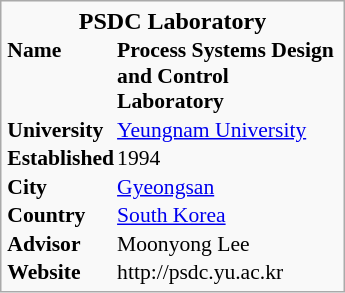<table class="infobox vevent" width="230" cellspacing="0" style="font-size: 90%;">
<tr>
<th class="summary" colspan="2" style="font-size: medium;">PSDC Laboratory</th>
</tr>
<tr>
</tr>
<tr>
<td><strong>Name</strong></td>
<td><strong>Process Systems Design and Control Laboratory</strong></td>
</tr>
<tr>
<td><strong>University</strong></td>
<td><a href='#'>Yeungnam University</a></td>
</tr>
<tr>
<td><strong>Established</strong></td>
<td>1994</td>
</tr>
<tr>
<td><strong>City</strong></td>
<td><a href='#'>Gyeongsan</a></td>
</tr>
<tr>
<td><strong>Country</strong></td>
<td><a href='#'>South Korea</a></td>
</tr>
<tr>
<td><strong>Advisor</strong></td>
<td>Moonyong Lee</td>
</tr>
<tr>
<td><strong>Website</strong></td>
<td>http://psdc.yu.ac.kr</td>
</tr>
<tr>
</tr>
</table>
